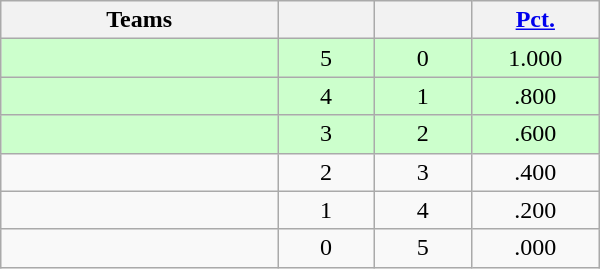<table class="wikitable" width="400" style="text-align:center;">
<tr>
<th width="20%">Teams</th>
<th width="7%"></th>
<th width="7%"></th>
<th width="8%"><a href='#'>Pct.</a></th>
</tr>
<tr style="background-color:#cfc">
<td align=left></td>
<td>5</td>
<td>0</td>
<td>1.000</td>
</tr>
<tr style="background-color:#cfc">
<td align=left></td>
<td>4</td>
<td>1</td>
<td>.800</td>
</tr>
<tr style="background-color:#cfc">
<td align=left></td>
<td>3</td>
<td>2</td>
<td>.600</td>
</tr>
<tr>
<td align=left></td>
<td>2</td>
<td>3</td>
<td>.400</td>
</tr>
<tr>
<td align=left></td>
<td>1</td>
<td>4</td>
<td>.200</td>
</tr>
<tr>
<td align=left></td>
<td>0</td>
<td>5</td>
<td>.000</td>
</tr>
</table>
